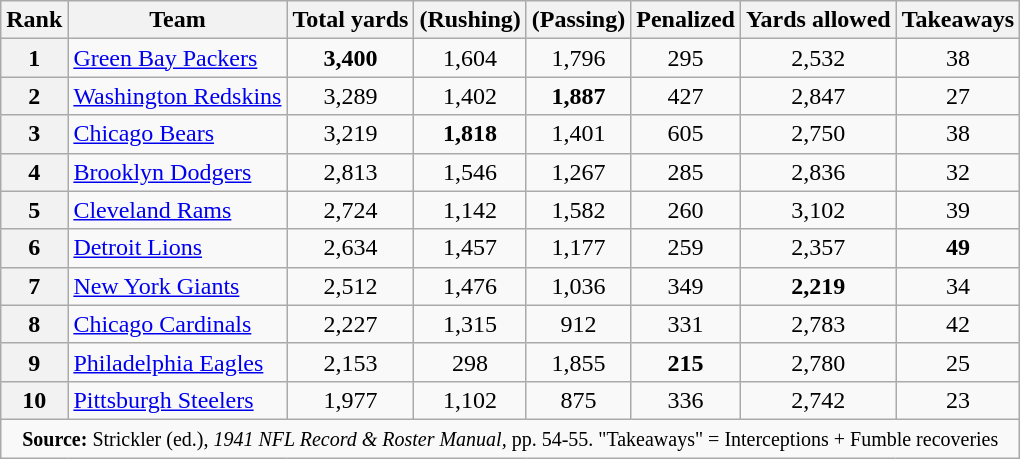<table class="wikitable" style="text-align:center">
<tr>
<th>Rank</th>
<th>Team</th>
<th>Total yards</th>
<th>(Rushing)</th>
<th>(Passing)</th>
<th>Penalized</th>
<th>Yards allowed</th>
<th>Takeaways</th>
</tr>
<tr>
<th>1</th>
<td style="text-align: left;"><a href='#'>Green Bay Packers</a></td>
<td><strong>3,400</strong></td>
<td>1,604</td>
<td>1,796</td>
<td>295</td>
<td>2,532</td>
<td>38</td>
</tr>
<tr>
<th>2</th>
<td style="text-align: left;"><a href='#'>Washington Redskins</a></td>
<td>3,289</td>
<td>1,402</td>
<td><strong>1,887</strong></td>
<td>427</td>
<td>2,847</td>
<td>27</td>
</tr>
<tr>
<th>3</th>
<td style="text-align: left;"><a href='#'>Chicago Bears</a></td>
<td>3,219</td>
<td><strong>1,818</strong></td>
<td>1,401</td>
<td>605</td>
<td>2,750</td>
<td>38</td>
</tr>
<tr>
<th>4</th>
<td style="text-align: left;"><a href='#'>Brooklyn Dodgers</a></td>
<td>2,813</td>
<td>1,546</td>
<td>1,267</td>
<td>285</td>
<td>2,836</td>
<td>32</td>
</tr>
<tr>
<th>5</th>
<td style="text-align: left;"><a href='#'>Cleveland Rams</a></td>
<td>2,724</td>
<td>1,142</td>
<td>1,582</td>
<td>260</td>
<td>3,102</td>
<td>39</td>
</tr>
<tr>
<th>6</th>
<td style="text-align: left;"><a href='#'>Detroit Lions</a></td>
<td>2,634</td>
<td>1,457</td>
<td>1,177</td>
<td>259</td>
<td>2,357</td>
<td><strong>49</strong></td>
</tr>
<tr>
<th>7</th>
<td style="text-align: left;"><a href='#'>New York Giants</a></td>
<td>2,512</td>
<td>1,476</td>
<td>1,036</td>
<td>349</td>
<td><strong>2,219</strong></td>
<td>34</td>
</tr>
<tr>
<th>8</th>
<td style="text-align: left;"><a href='#'>Chicago Cardinals</a></td>
<td>2,227</td>
<td>1,315</td>
<td>912</td>
<td>331</td>
<td>2,783</td>
<td>42</td>
</tr>
<tr>
<th>9</th>
<td style="text-align: left;"><a href='#'>Philadelphia Eagles</a></td>
<td>2,153</td>
<td>298</td>
<td>1,855</td>
<td><strong>215</strong></td>
<td>2,780</td>
<td>25</td>
</tr>
<tr>
<th>10</th>
<td style="text-align: left;"><a href='#'>Pittsburgh Steelers</a></td>
<td>1,977</td>
<td>1,102</td>
<td>875</td>
<td>336</td>
<td>2,742</td>
<td>23</td>
</tr>
<tr>
<td colspan="8"><small><strong>Source:</strong> Strickler (ed.), <em>1941 NFL Record & Roster Manual,</em> pp. 54-55. "Takeaways" = Interceptions + Fumble recoveries</small></td>
</tr>
</table>
